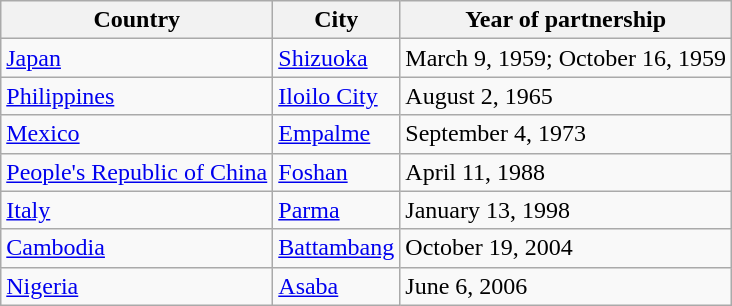<table class="wikitable">
<tr>
<th>Country</th>
<th>City</th>
<th>Year of partnership</th>
</tr>
<tr>
<td> <a href='#'>Japan</a></td>
<td><a href='#'>Shizuoka</a></td>
<td>March 9, 1959; October 16, 1959</td>
</tr>
<tr>
<td> <a href='#'>Philippines</a></td>
<td><a href='#'>Iloilo City</a></td>
<td>August 2, 1965</td>
</tr>
<tr>
<td> <a href='#'>Mexico</a></td>
<td><a href='#'>Empalme</a></td>
<td>September 4, 1973</td>
</tr>
<tr>
<td> <a href='#'>People's Republic of China</a></td>
<td><a href='#'>Foshan</a></td>
<td>April 11, 1988</td>
</tr>
<tr>
<td> <a href='#'>Italy</a></td>
<td><a href='#'>Parma</a></td>
<td>January 13, 1998</td>
</tr>
<tr>
<td> <a href='#'>Cambodia</a></td>
<td><a href='#'>Battambang</a></td>
<td>October 19, 2004</td>
</tr>
<tr>
<td> <a href='#'>Nigeria</a></td>
<td><a href='#'>Asaba</a></td>
<td>June 6, 2006</td>
</tr>
</table>
